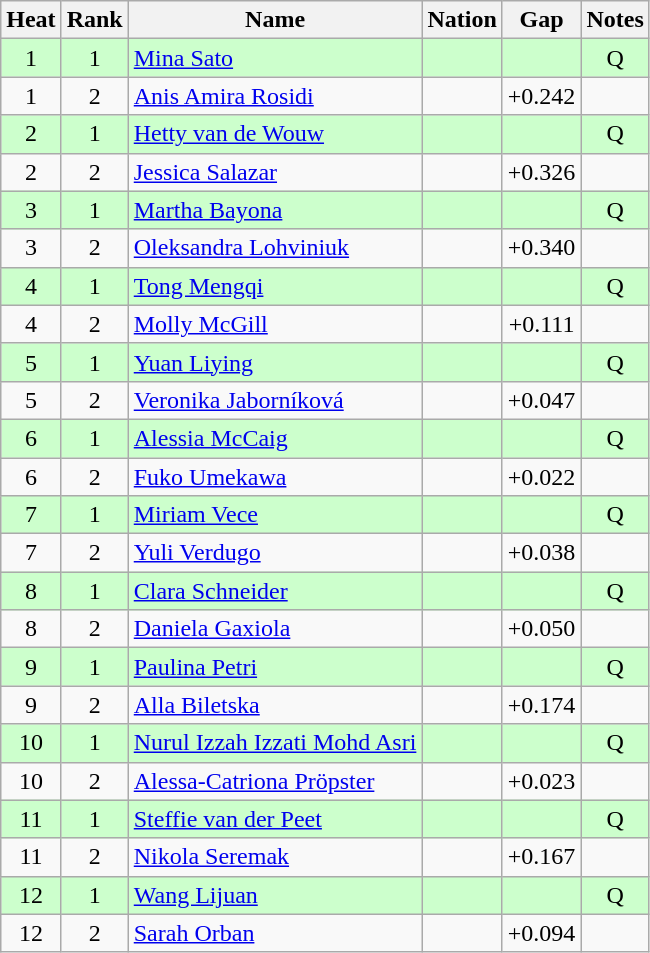<table class="wikitable sortable" style="text-align:center">
<tr>
<th>Heat</th>
<th>Rank</th>
<th>Name</th>
<th>Nation</th>
<th>Gap</th>
<th>Notes</th>
</tr>
<tr bgcolor=ccffcc>
<td>1</td>
<td>1</td>
<td align=left><a href='#'>Mina Sato</a></td>
<td align=left></td>
<td></td>
<td>Q</td>
</tr>
<tr>
<td>1</td>
<td>2</td>
<td align=left><a href='#'>Anis Amira Rosidi</a></td>
<td align=left></td>
<td>+0.242</td>
<td></td>
</tr>
<tr bgcolor=ccffcc>
<td>2</td>
<td>1</td>
<td align=left><a href='#'>Hetty van de Wouw</a></td>
<td align=left></td>
<td></td>
<td>Q</td>
</tr>
<tr>
<td>2</td>
<td>2</td>
<td align=left><a href='#'>Jessica Salazar</a></td>
<td align=left></td>
<td>+0.326</td>
<td></td>
</tr>
<tr bgcolor=ccffcc>
<td>3</td>
<td>1</td>
<td align=left><a href='#'>Martha Bayona</a></td>
<td align=left></td>
<td></td>
<td>Q</td>
</tr>
<tr>
<td>3</td>
<td>2</td>
<td align=left><a href='#'>Oleksandra Lohviniuk</a></td>
<td align=left></td>
<td>+0.340</td>
<td></td>
</tr>
<tr bgcolor=ccffcc>
<td>4</td>
<td>1</td>
<td align=left><a href='#'>Tong Mengqi</a></td>
<td align=left></td>
<td></td>
<td>Q</td>
</tr>
<tr>
<td>4</td>
<td>2</td>
<td align=left><a href='#'>Molly McGill</a></td>
<td align=left></td>
<td>+0.111</td>
<td></td>
</tr>
<tr bgcolor=ccffcc>
<td>5</td>
<td>1</td>
<td align=left><a href='#'>Yuan Liying</a></td>
<td align=left></td>
<td></td>
<td>Q</td>
</tr>
<tr>
<td>5</td>
<td>2</td>
<td align=left><a href='#'>Veronika Jaborníková</a></td>
<td align=left></td>
<td>+0.047</td>
<td></td>
</tr>
<tr bgcolor=ccffcc>
<td>6</td>
<td>1</td>
<td align=left><a href='#'>Alessia McCaig</a></td>
<td align=left></td>
<td></td>
<td>Q</td>
</tr>
<tr>
<td>6</td>
<td>2</td>
<td align=left><a href='#'>Fuko Umekawa</a></td>
<td align=left></td>
<td>+0.022</td>
<td></td>
</tr>
<tr bgcolor=ccffcc>
<td>7</td>
<td>1</td>
<td align=left><a href='#'>Miriam Vece</a></td>
<td align=left></td>
<td></td>
<td>Q</td>
</tr>
<tr>
<td>7</td>
<td>2</td>
<td align=left><a href='#'>Yuli Verdugo</a></td>
<td align=left></td>
<td>+0.038</td>
<td></td>
</tr>
<tr bgcolor=ccffcc>
<td>8</td>
<td>1</td>
<td align=left><a href='#'>Clara Schneider</a></td>
<td align=left></td>
<td></td>
<td>Q</td>
</tr>
<tr>
<td>8</td>
<td>2</td>
<td align=left><a href='#'>Daniela Gaxiola</a></td>
<td align=left></td>
<td>+0.050</td>
<td></td>
</tr>
<tr bgcolor=ccffcc>
<td>9</td>
<td>1</td>
<td align=left><a href='#'>Paulina Petri</a></td>
<td align=left></td>
<td></td>
<td>Q</td>
</tr>
<tr>
<td>9</td>
<td>2</td>
<td align=left><a href='#'>Alla Biletska</a></td>
<td align=left></td>
<td>+0.174</td>
<td></td>
</tr>
<tr bgcolor=ccffcc>
<td>10</td>
<td>1</td>
<td align=left><a href='#'>Nurul Izzah Izzati Mohd Asri</a></td>
<td align=left></td>
<td></td>
<td>Q</td>
</tr>
<tr>
<td>10</td>
<td>2</td>
<td align=left><a href='#'>Alessa-Catriona Pröpster</a></td>
<td align=left></td>
<td>+0.023</td>
<td></td>
</tr>
<tr bgcolor=ccffcc>
<td>11</td>
<td>1</td>
<td align=left><a href='#'>Steffie van der Peet</a></td>
<td align=left></td>
<td></td>
<td>Q</td>
</tr>
<tr>
<td>11</td>
<td>2</td>
<td align=left><a href='#'>Nikola Seremak</a></td>
<td align=left></td>
<td>+0.167</td>
<td></td>
</tr>
<tr bgcolor=ccffcc>
<td>12</td>
<td>1</td>
<td align=left><a href='#'>Wang Lijuan</a></td>
<td align=left></td>
<td></td>
<td>Q</td>
</tr>
<tr>
<td>12</td>
<td>2</td>
<td align=left><a href='#'>Sarah Orban</a></td>
<td align=left></td>
<td>+0.094</td>
<td></td>
</tr>
</table>
